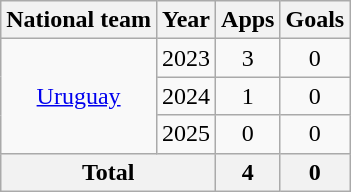<table class="wikitable" style="text-align:center">
<tr>
<th>National team</th>
<th>Year</th>
<th>Apps</th>
<th>Goals</th>
</tr>
<tr>
<td rowspan=3><a href='#'>Uruguay</a></td>
<td>2023</td>
<td>3</td>
<td>0</td>
</tr>
<tr>
<td>2024</td>
<td>1</td>
<td>0</td>
</tr>
<tr>
<td>2025</td>
<td>0</td>
<td>0</td>
</tr>
<tr>
<th colspan=2>Total</th>
<th>4</th>
<th>0</th>
</tr>
</table>
